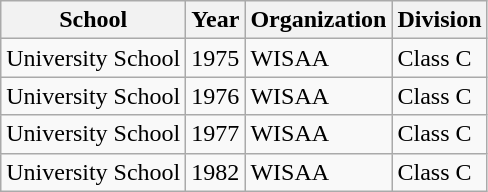<table class="wikitable">
<tr>
<th>School</th>
<th>Year</th>
<th>Organization</th>
<th>Division</th>
</tr>
<tr>
<td>University School</td>
<td>1975</td>
<td>WISAA</td>
<td>Class C</td>
</tr>
<tr>
<td>University School</td>
<td>1976</td>
<td>WISAA</td>
<td>Class C</td>
</tr>
<tr>
<td>University School</td>
<td>1977</td>
<td>WISAA</td>
<td>Class C</td>
</tr>
<tr>
<td>University School</td>
<td>1982</td>
<td>WISAA</td>
<td>Class C</td>
</tr>
</table>
